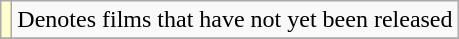<table class="wikitable">
<tr>
<td style="background:#FFFFCC;"></td>
<td>Denotes films that have not yet been released</td>
</tr>
<tr>
</tr>
</table>
